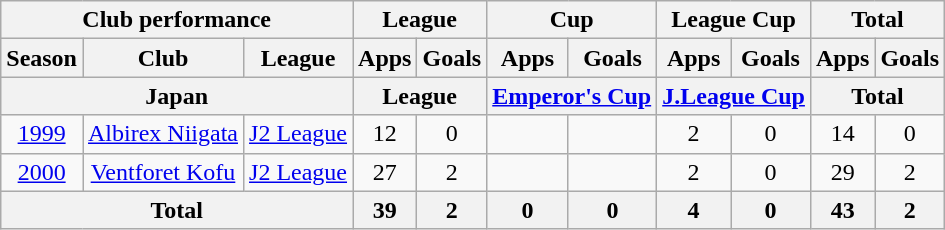<table class="wikitable" style="text-align:center;">
<tr>
<th colspan=3>Club performance</th>
<th colspan=2>League</th>
<th colspan=2>Cup</th>
<th colspan=2>League Cup</th>
<th colspan=2>Total</th>
</tr>
<tr>
<th>Season</th>
<th>Club</th>
<th>League</th>
<th>Apps</th>
<th>Goals</th>
<th>Apps</th>
<th>Goals</th>
<th>Apps</th>
<th>Goals</th>
<th>Apps</th>
<th>Goals</th>
</tr>
<tr>
<th colspan=3>Japan</th>
<th colspan=2>League</th>
<th colspan=2><a href='#'>Emperor's Cup</a></th>
<th colspan=2><a href='#'>J.League Cup</a></th>
<th colspan=2>Total</th>
</tr>
<tr>
<td><a href='#'>1999</a></td>
<td><a href='#'>Albirex Niigata</a></td>
<td><a href='#'>J2 League</a></td>
<td>12</td>
<td>0</td>
<td></td>
<td></td>
<td>2</td>
<td>0</td>
<td>14</td>
<td>0</td>
</tr>
<tr>
<td><a href='#'>2000</a></td>
<td><a href='#'>Ventforet Kofu</a></td>
<td><a href='#'>J2 League</a></td>
<td>27</td>
<td>2</td>
<td></td>
<td></td>
<td>2</td>
<td>0</td>
<td>29</td>
<td>2</td>
</tr>
<tr>
<th colspan=3>Total</th>
<th>39</th>
<th>2</th>
<th>0</th>
<th>0</th>
<th>4</th>
<th>0</th>
<th>43</th>
<th>2</th>
</tr>
</table>
